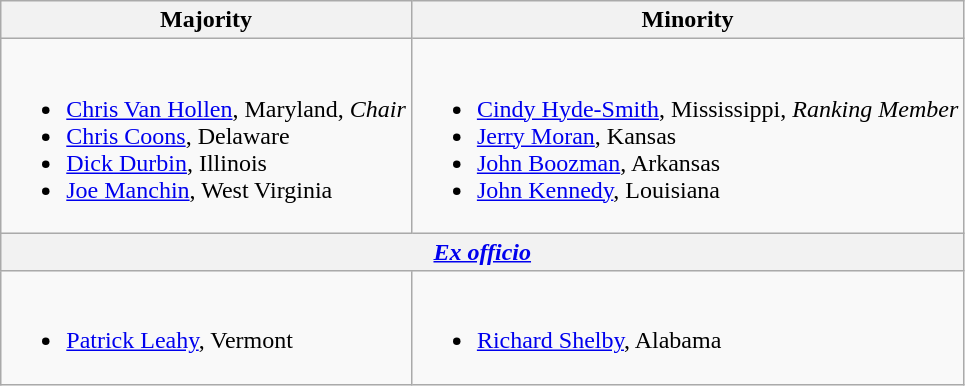<table class=wikitable>
<tr>
<th>Majority</th>
<th>Minority</th>
</tr>
<tr>
<td><br><ul><li><a href='#'>Chris Van Hollen</a>, Maryland, <em>Chair</em></li><li><a href='#'>Chris Coons</a>, Delaware</li><li><a href='#'>Dick Durbin</a>, Illinois</li><li><a href='#'>Joe Manchin</a>, West Virginia</li></ul></td>
<td><br><ul><li><a href='#'>Cindy Hyde-Smith</a>, Mississippi, <em>Ranking Member</em></li><li><a href='#'>Jerry Moran</a>, Kansas</li><li><a href='#'>John Boozman</a>, Arkansas</li><li><a href='#'>John Kennedy</a>, Louisiana</li></ul></td>
</tr>
<tr>
<th colspan=2 align=center><em><a href='#'>Ex officio</a></em></th>
</tr>
<tr>
<td><br><ul><li><a href='#'>Patrick Leahy</a>, Vermont</li></ul></td>
<td><br><ul><li><a href='#'>Richard Shelby</a>, Alabama</li></ul></td>
</tr>
</table>
